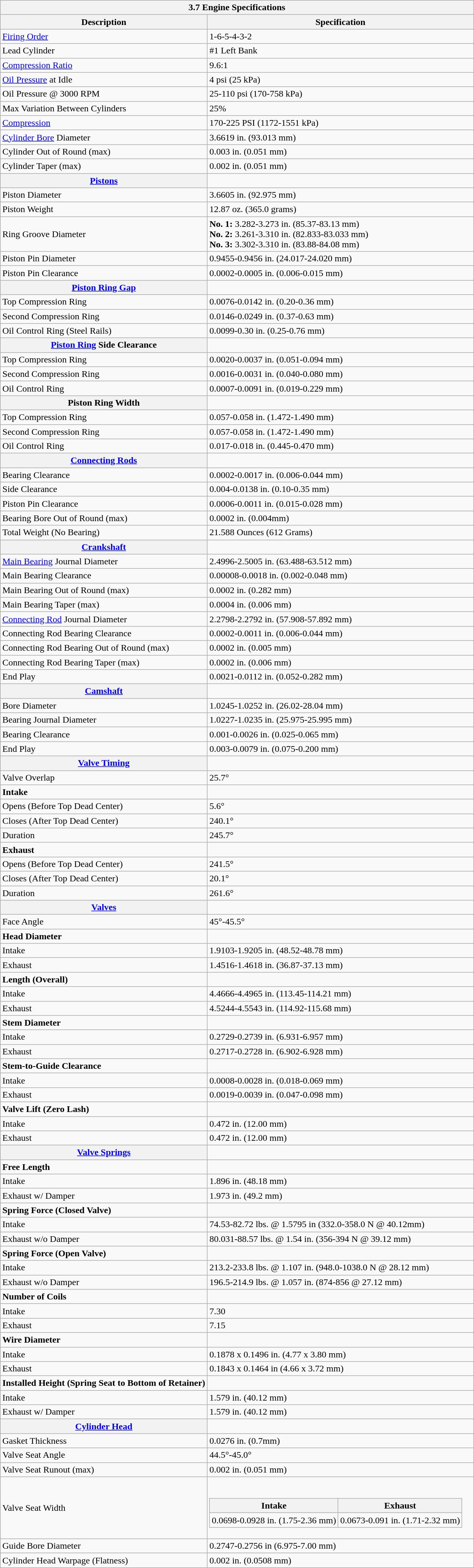<table class="mw-collapsible mw-collapsed wikitable">
<tr>
<th colspan="2">3.7 Engine Specifications</th>
</tr>
<tr>
<th>Description</th>
<th>Specification</th>
</tr>
<tr>
<td><a href='#'>Firing Order</a></td>
<td>1-6-5-4-3-2</td>
</tr>
<tr>
<td>Lead Cylinder</td>
<td>#1 Left Bank</td>
</tr>
<tr>
<td><a href='#'>Compression Ratio</a></td>
<td>9.6:1</td>
</tr>
<tr>
<td><a href='#'>Oil Pressure</a> at Idle</td>
<td>4 psi (25 kPa)</td>
</tr>
<tr>
<td>Oil Pressure @ 3000 RPM</td>
<td>25-110 psi (170-758 kPa)</td>
</tr>
<tr>
<td>Max Variation Between Cylinders</td>
<td>25%</td>
</tr>
<tr>
<td><a href='#'>Compression</a></td>
<td>170-225 PSI (1172-1551 kPa)</td>
</tr>
<tr>
<td><a href='#'>Cylinder Bore</a> Diameter</td>
<td>3.6619 in. (93.013 mm)</td>
</tr>
<tr>
<td>Cylinder Out of Round (max)</td>
<td>0.003 in. (0.051 mm)</td>
</tr>
<tr>
<td>Cylinder Taper (max)</td>
<td>0.002 in. (0.051 mm)</td>
</tr>
<tr>
<th><a href='#'>Pistons</a></th>
<td></td>
</tr>
<tr>
<td>Piston Diameter</td>
<td>3.6605 in. (92.975 mm)</td>
</tr>
<tr>
<td>Piston Weight</td>
<td>12.87 oz. (365.0 grams)</td>
</tr>
<tr>
<td>Ring Groove Diameter</td>
<td><strong>No. 1:</strong> 3.282-3.273 in. (85.37-83.13 mm)<br><strong>No. 2:</strong> 3.261-3.310 in. (82.833-83.033 mm)<br><strong>No. 3:</strong> 3.302-3.310 in. (83.88-84.08 mm)</td>
</tr>
<tr>
<td>Piston Pin Diameter</td>
<td>0.9455-0.9456 in. (24.017-24.020 mm)</td>
</tr>
<tr>
<td>Piston Pin Clearance</td>
<td>0.0002-0.0005 in. (0.006-0.015 mm)</td>
</tr>
<tr>
<th><a href='#'>Piston Ring Gap</a></th>
<td></td>
</tr>
<tr>
<td>Top Compression Ring</td>
<td>0.0076-0.0142 in. (0.20-0.36 mm)</td>
</tr>
<tr>
<td>Second Compression Ring</td>
<td>0.0146-0.0249 in. (0.37-0.63 mm)</td>
</tr>
<tr>
<td>Oil Control Ring (Steel Rails)</td>
<td>0.0099-0.30 in. (0.25-0.76 mm)</td>
</tr>
<tr>
<th><a href='#'>Piston Ring</a> Side Clearance</th>
<td></td>
</tr>
<tr>
<td>Top Compression Ring</td>
<td>0.0020-0.0037 in. (0.051-0.094 mm)</td>
</tr>
<tr>
<td>Second Compression Ring</td>
<td>0.0016-0.0031 in. (0.040-0.080 mm)</td>
</tr>
<tr>
<td>Oil Control Ring</td>
<td>0.0007-0.0091 in. (0.019-0.229 mm)</td>
</tr>
<tr>
<th>Piston Ring Width</th>
<td></td>
</tr>
<tr>
<td>Top Compression Ring</td>
<td>0.057-0.058 in. (1.472-1.490 mm)</td>
</tr>
<tr>
<td>Second Compression Ring</td>
<td>0.057-0.058 in. (1.472-1.490 mm)</td>
</tr>
<tr>
<td>Oil Control Ring</td>
<td>0.017-0.018 in. (0.445-0.470 mm)</td>
</tr>
<tr>
<th><a href='#'>Connecting Rods</a></th>
<td></td>
</tr>
<tr>
<td>Bearing Clearance</td>
<td>0.0002-0.0017 in. (0.006-0.044 mm)</td>
</tr>
<tr>
<td>Side Clearance</td>
<td>0.004-0.0138 in. (0.10-0.35 mm)</td>
</tr>
<tr>
<td>Piston Pin Clearance</td>
<td>0.0006-0.0011 in. (0.015-0.028 mm)</td>
</tr>
<tr>
<td>Bearing Bore Out of Round (max)</td>
<td>0.0002 in. (0.004mm)</td>
</tr>
<tr>
<td>Total Weight (No Bearing)</td>
<td>21.588 Ounces (612 Grams)</td>
</tr>
<tr>
<th><a href='#'>Crankshaft</a></th>
<td></td>
</tr>
<tr>
<td><a href='#'>Main Bearing</a> Journal Diameter</td>
<td>2.4996-2.5005 in. (63.488-63.512 mm)</td>
</tr>
<tr>
<td>Main Bearing Clearance</td>
<td>0.00008-0.0018 in. (0.002-0.048 mm)</td>
</tr>
<tr>
<td>Main Bearing Out of Round (max)</td>
<td>0.0002 in. (0.282 mm)</td>
</tr>
<tr>
<td>Main Bearing Taper (max)</td>
<td>0.0004 in. (0.006 mm)</td>
</tr>
<tr>
<td><a href='#'>Connecting Rod</a> Journal Diameter</td>
<td>2.2798-2.2792 in. (57.908-57.892 mm)</td>
</tr>
<tr>
<td>Connecting Rod Bearing Clearance</td>
<td>0.0002-0.0011 in. (0.006-0.044 mm)</td>
</tr>
<tr>
<td>Connecting Rod Bearing Out of Round (max)</td>
<td>0.0002 in. (0.005 mm)</td>
</tr>
<tr>
<td>Connecting Rod Bearing Taper (max)</td>
<td>0.0002 in. (0.006 mm)</td>
</tr>
<tr>
<td>End Play</td>
<td>0.0021-0.0112 in. (0.052-0.282 mm)</td>
</tr>
<tr>
<th><a href='#'>Camshaft</a></th>
<td></td>
</tr>
<tr>
<td>Bore Diameter</td>
<td>1.0245-1.0252 in. (26.02-28.04 mm)</td>
</tr>
<tr>
<td>Bearing Journal Diameter</td>
<td>1.0227-1.0235 in. (25.975-25.995 mm)</td>
</tr>
<tr>
<td>Bearing Clearance</td>
<td>0.001-0.0026 in. (0.025-0.065 mm)</td>
</tr>
<tr>
<td>End Play</td>
<td>0.003-0.0079 in. (0.075-0.200 mm)</td>
</tr>
<tr>
<th><a href='#'>Valve Timing</a></th>
<td></td>
</tr>
<tr>
<td>Valve Overlap</td>
<td>25.7°</td>
</tr>
<tr>
<td><strong>Intake</strong></td>
<td></td>
</tr>
<tr>
<td>Opens (Before Top Dead Center)</td>
<td>5.6°</td>
</tr>
<tr>
<td>Closes (After Top Dead Center)</td>
<td>240.1°</td>
</tr>
<tr>
<td>Duration</td>
<td>245.7°</td>
</tr>
<tr>
<td><strong>Exhaust</strong></td>
<td></td>
</tr>
<tr>
<td>Opens (Before Top Dead Center)</td>
<td>241.5°</td>
</tr>
<tr>
<td>Closes (After Top Dead Center)</td>
<td>20.1°</td>
</tr>
<tr>
<td>Duration</td>
<td>261.6°</td>
</tr>
<tr>
<th><a href='#'>Valves</a></th>
<td></td>
</tr>
<tr>
<td>Face Angle</td>
<td>45°-45.5°</td>
</tr>
<tr>
<td><strong>Head Diameter</strong></td>
<td></td>
</tr>
<tr>
<td>Intake</td>
<td>1.9103-1.9205 in. (48.52-48.78 mm)</td>
</tr>
<tr>
<td>Exhaust</td>
<td>1.4516-1.4618 in. (36.87-37.13 mm)</td>
</tr>
<tr>
<td><strong>Length (Overall)</strong></td>
<td></td>
</tr>
<tr>
<td>Intake</td>
<td>4.4666-4.4965 in. (113.45-114.21 mm)</td>
</tr>
<tr>
<td>Exhaust</td>
<td>4.5244-4.5543 in. (114.92-115.68 mm)</td>
</tr>
<tr>
<td><strong>Stem Diameter</strong></td>
<td></td>
</tr>
<tr>
<td>Intake</td>
<td>0.2729-0.2739 in. (6.931-6.957 mm)</td>
</tr>
<tr>
<td>Exhaust</td>
<td>0.2717-0.2728 in. (6.902-6.928 mm)</td>
</tr>
<tr>
<td><strong>Stem-to-Guide Clearance</strong></td>
<td></td>
</tr>
<tr>
<td>Intake</td>
<td>0.0008-0.0028 in. (0.018-0.069 mm)</td>
</tr>
<tr>
<td>Exhaust</td>
<td>0.0019-0.0039 in. (0.047-0.098 mm)</td>
</tr>
<tr>
<td><strong>Valve Lift (Zero Lash)</strong></td>
<td></td>
</tr>
<tr>
<td>Intake</td>
<td>0.472 in. (12.00 mm)</td>
</tr>
<tr>
<td>Exhaust</td>
<td>0.472 in. (12.00 mm)</td>
</tr>
<tr>
<th><a href='#'>Valve Springs</a></th>
<td></td>
</tr>
<tr>
<td><strong>Free Length</strong></td>
<td></td>
</tr>
<tr>
<td>Intake</td>
<td>1.896 in. (48.18 mm)</td>
</tr>
<tr>
<td>Exhaust w/ Damper</td>
<td>1.973 in. (49.2 mm)</td>
</tr>
<tr>
<td><strong>Spring Force (Closed Valve)</strong></td>
<td></td>
</tr>
<tr>
<td>Intake</td>
<td>74.53-82.72 lbs. @ 1.5795 in (332.0-358.0 N @ 40.12mm)</td>
</tr>
<tr>
<td>Exhaust w/o Damper</td>
<td>80.031-88.57 lbs. @ 1.54 in. (356-394 N @ 39.12 mm)</td>
</tr>
<tr>
<td><strong>Spring Force (Open Valve)</strong></td>
<td></td>
</tr>
<tr>
<td>Intake</td>
<td>213.2-233.8 lbs. @ 1.107 in. (948.0-1038.0 N @ 28.12 mm)</td>
</tr>
<tr>
<td>Exhaust w/o Damper</td>
<td>196.5-214.9 lbs. @ 1.057 in. (874-856 @ 27.12 mm)</td>
</tr>
<tr>
<td><strong>Number of Coils</strong></td>
<td></td>
</tr>
<tr>
<td>Intake</td>
<td>7.30</td>
</tr>
<tr>
<td>Exhaust</td>
<td>7.15</td>
</tr>
<tr>
<td><strong>Wire Diameter</strong></td>
<td></td>
</tr>
<tr>
<td>Intake</td>
<td>0.1878 x 0.1496 in. (4.77 x 3.80 mm)</td>
</tr>
<tr>
<td>Exhaust</td>
<td>0.1843 x 0.1464 in (4.66 x 3.72 mm)</td>
</tr>
<tr>
<td><strong>Installed Height (Spring Seat to Bottom of Retainer)</strong></td>
<td></td>
</tr>
<tr>
<td>Intake</td>
<td>1.579 in. (40.12 mm)</td>
</tr>
<tr>
<td>Exhaust w/ Damper</td>
<td>1.579 in. (40.12 mm)</td>
</tr>
<tr>
<th><a href='#'>Cylinder Head</a></th>
<td></td>
</tr>
<tr>
<td>Gasket Thickness</td>
<td>0.0276 in. (0.7mm)</td>
</tr>
<tr>
<td>Valve Seat Angle</td>
<td>44.5°-45.0°</td>
</tr>
<tr>
<td>Valve Seat Runout (max)</td>
<td>0.002 in. (0.051 mm)</td>
</tr>
<tr>
<td>Valve Seat Width</td>
<td><br><table class="wikitable">
<tr>
<th>Intake</th>
<th>Exhaust</th>
</tr>
<tr>
<td>0.0698-0.0928 in. (1.75-2.36 mm)</td>
<td>0.0673-0.091 in. (1.71-2.32 mm)</td>
</tr>
</table>
</td>
</tr>
<tr>
<td>Guide Bore Diameter</td>
<td>0.2747-0.2756 in (6.975-7.00 mm)</td>
</tr>
<tr>
<td>Cylinder Head Warpage (Flatness)</td>
<td>0.002 in. (0.0508 mm)</td>
</tr>
</table>
